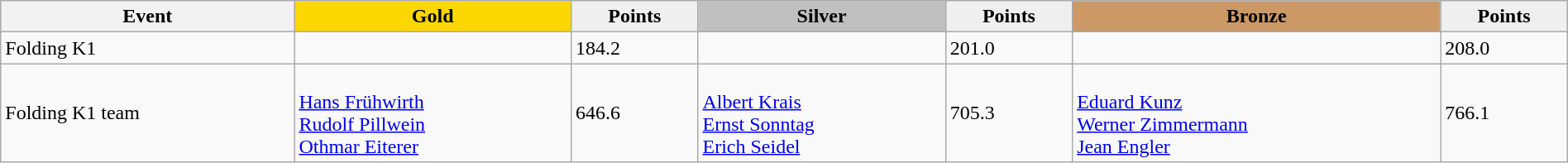<table class="wikitable" width=100%>
<tr>
<th>Event</th>
<td align=center bgcolor="gold"><strong>Gold</strong></td>
<td align=center bgcolor="EFEFEF"><strong>Points</strong></td>
<td align=center bgcolor="silver"><strong>Silver</strong></td>
<td align=center bgcolor="EFEFEF"><strong>Points</strong></td>
<td align=center bgcolor="CC9966"><strong>Bronze</strong></td>
<td align=center bgcolor="EFEFEF"><strong>Points</strong></td>
</tr>
<tr>
<td>Folding K1</td>
<td></td>
<td>184.2</td>
<td></td>
<td>201.0</td>
<td></td>
<td>208.0</td>
</tr>
<tr>
<td>Folding K1 team</td>
<td><br><a href='#'>Hans Frühwirth</a><br><a href='#'>Rudolf Pillwein</a><br><a href='#'>Othmar Eiterer</a></td>
<td>646.6</td>
<td><br><a href='#'>Albert Krais</a><br><a href='#'>Ernst Sonntag</a><br><a href='#'>Erich Seidel</a></td>
<td>705.3</td>
<td><br><a href='#'>Eduard Kunz</a><br><a href='#'>Werner Zimmermann</a><br><a href='#'>Jean Engler</a></td>
<td>766.1</td>
</tr>
</table>
